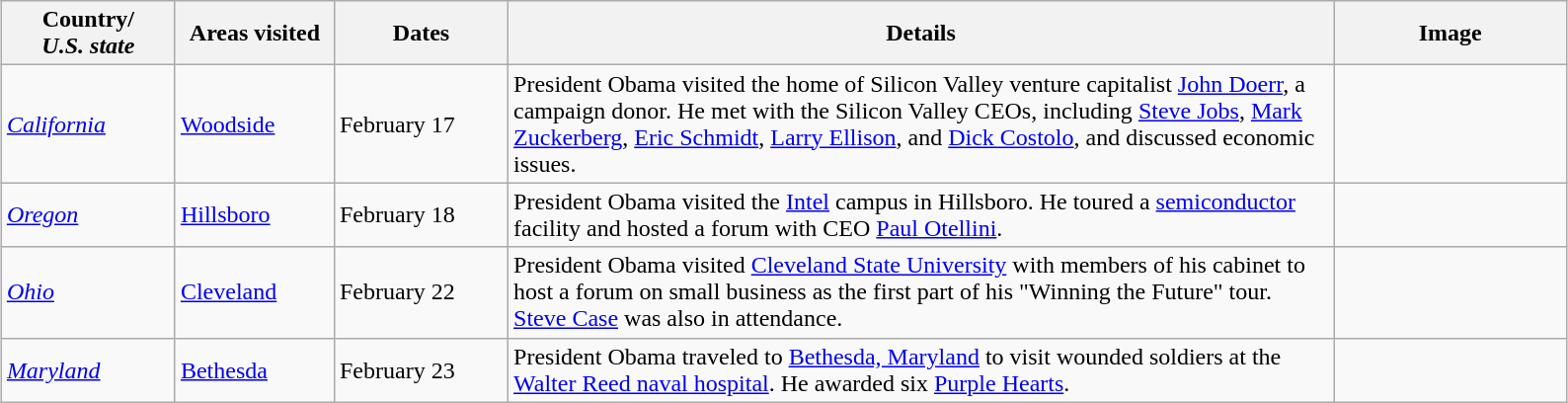<table class="wikitable" style="margin: 1em auto 1em auto">
<tr>
<th width=110>Country/<br><em>U.S. state</em></th>
<th width=100>Areas visited</th>
<th width=110>Dates</th>
<th width=550>Details</th>
<th width=150>Image</th>
</tr>
<tr>
<td> <em><a href='#'>California</a></em></td>
<td><a href='#'>Woodside</a></td>
<td>February 17</td>
<td>President Obama visited the home of Silicon Valley venture capitalist <a href='#'>John Doerr</a>, a campaign donor. He met with the Silicon Valley CEOs, including <a href='#'>Steve Jobs</a>, <a href='#'>Mark Zuckerberg</a>, <a href='#'>Eric Schmidt</a>, <a href='#'>Larry Ellison</a>, and <a href='#'>Dick Costolo</a>, and discussed economic issues.</td>
<td></td>
</tr>
<tr>
<td> <em><a href='#'>Oregon</a></em></td>
<td><a href='#'>Hillsboro</a></td>
<td>February 18</td>
<td>President Obama visited the <a href='#'>Intel</a> campus in Hillsboro. He toured a <a href='#'>semiconductor</a> facility and hosted a forum with CEO <a href='#'>Paul Otellini</a>.</td>
<td></td>
</tr>
<tr>
<td> <em><a href='#'>Ohio</a></em></td>
<td><a href='#'>Cleveland</a></td>
<td>February 22</td>
<td>President Obama visited <a href='#'>Cleveland State University</a> with members of his cabinet to host a forum on small business as the first part of his "Winning the Future" tour. <a href='#'>Steve Case</a> was also in attendance.</td>
<td></td>
</tr>
<tr>
<td> <em><a href='#'>Maryland</a></em></td>
<td><a href='#'>Bethesda</a></td>
<td>February 23</td>
<td>President Obama traveled to <a href='#'>Bethesda, Maryland</a> to visit wounded soldiers at the <a href='#'>Walter Reed naval hospital</a>.  He awarded six <a href='#'>Purple Hearts</a>.</td>
<td></td>
</tr>
</table>
